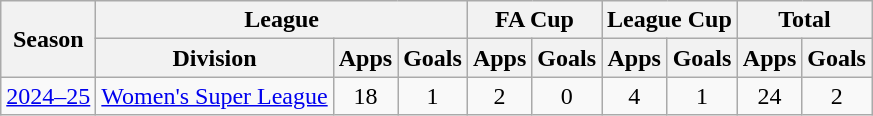<table class="wikitable" style="text-align: center;">
<tr>
<th rowspan="2">Season</th>
<th colspan="3">League</th>
<th colspan="2">FA Cup</th>
<th colspan="2">League Cup</th>
<th colspan="2">Total</th>
</tr>
<tr>
<th>Division</th>
<th>Apps</th>
<th>Goals</th>
<th>Apps</th>
<th>Goals</th>
<th>Apps</th>
<th>Goals</th>
<th>Apps</th>
<th>Goals</th>
</tr>
<tr>
<td><a href='#'>2024–25</a></td>
<td><a href='#'>Women's Super League</a></td>
<td>18</td>
<td>1</td>
<td>2</td>
<td>0</td>
<td>4</td>
<td>1</td>
<td>24</td>
<td>2</td>
</tr>
</table>
